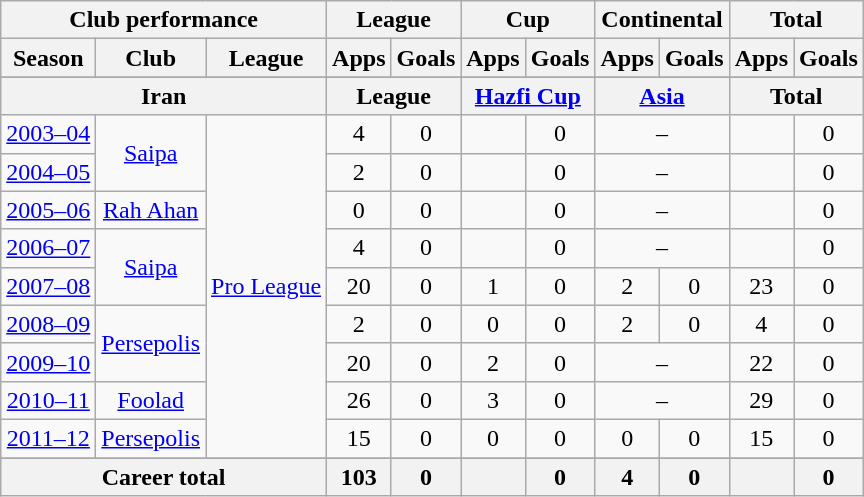<table class="wikitable" style="text-align:center">
<tr>
<th colspan=3>Club performance</th>
<th colspan=2>League</th>
<th colspan=2>Cup</th>
<th colspan=2>Continental</th>
<th colspan=2>Total</th>
</tr>
<tr>
<th>Season</th>
<th>Club</th>
<th>League</th>
<th>Apps</th>
<th>Goals</th>
<th>Apps</th>
<th>Goals</th>
<th>Apps</th>
<th>Goals</th>
<th>Apps</th>
<th>Goals</th>
</tr>
<tr>
</tr>
<tr>
<th colspan=3>Iran</th>
<th colspan=2>League</th>
<th colspan=2><a href='#'>Hazfi Cup</a></th>
<th colspan=2><a href='#'>Asia</a></th>
<th colspan=2>Total</th>
</tr>
<tr>
<td><a href='#'>2003–04</a></td>
<td rowspan="2"><a href='#'>Saipa</a></td>
<td rowspan="9"><a href='#'>Pro League</a></td>
<td>4</td>
<td>0</td>
<td></td>
<td>0</td>
<td colspan="2">–</td>
<td></td>
<td>0</td>
</tr>
<tr>
<td><a href='#'>2004–05</a></td>
<td>2</td>
<td>0</td>
<td></td>
<td>0</td>
<td colspan="2">–</td>
<td></td>
<td>0</td>
</tr>
<tr>
<td><a href='#'>2005–06</a></td>
<td rowspan="1"><a href='#'>Rah Ahan</a></td>
<td>0</td>
<td>0</td>
<td></td>
<td>0</td>
<td colspan="2">–</td>
<td></td>
<td>0</td>
</tr>
<tr>
<td><a href='#'>2006–07</a></td>
<td rowspan="2"><a href='#'>Saipa</a></td>
<td>4</td>
<td>0</td>
<td></td>
<td>0</td>
<td colspan="2">–</td>
<td></td>
<td>0</td>
</tr>
<tr>
<td><a href='#'>2007–08</a></td>
<td>20</td>
<td>0</td>
<td>1</td>
<td>0</td>
<td>2</td>
<td>0</td>
<td>23</td>
<td>0</td>
</tr>
<tr>
<td><a href='#'>2008–09</a></td>
<td rowspan="2"><a href='#'>Persepolis</a></td>
<td>2</td>
<td>0</td>
<td>0</td>
<td>0</td>
<td>2</td>
<td>0</td>
<td>4</td>
<td>0</td>
</tr>
<tr>
<td><a href='#'>2009–10</a></td>
<td>20</td>
<td>0</td>
<td>2</td>
<td>0</td>
<td colspan="2">–</td>
<td>22</td>
<td>0</td>
</tr>
<tr>
<td><a href='#'>2010–11</a></td>
<td rowspan="1"><a href='#'>Foolad</a></td>
<td>26</td>
<td>0</td>
<td>3</td>
<td>0</td>
<td colspan="2">–</td>
<td>29</td>
<td>0</td>
</tr>
<tr>
<td><a href='#'>2011–12</a></td>
<td rowspan="1"><a href='#'>Persepolis</a></td>
<td>15</td>
<td>0</td>
<td>0</td>
<td>0</td>
<td>0</td>
<td>0</td>
<td>15</td>
<td>0</td>
</tr>
<tr>
</tr>
<tr>
<th colspan=3>Career total</th>
<th>103</th>
<th>0</th>
<th></th>
<th>0</th>
<th>4</th>
<th>0</th>
<th></th>
<th>0</th>
</tr>
</table>
